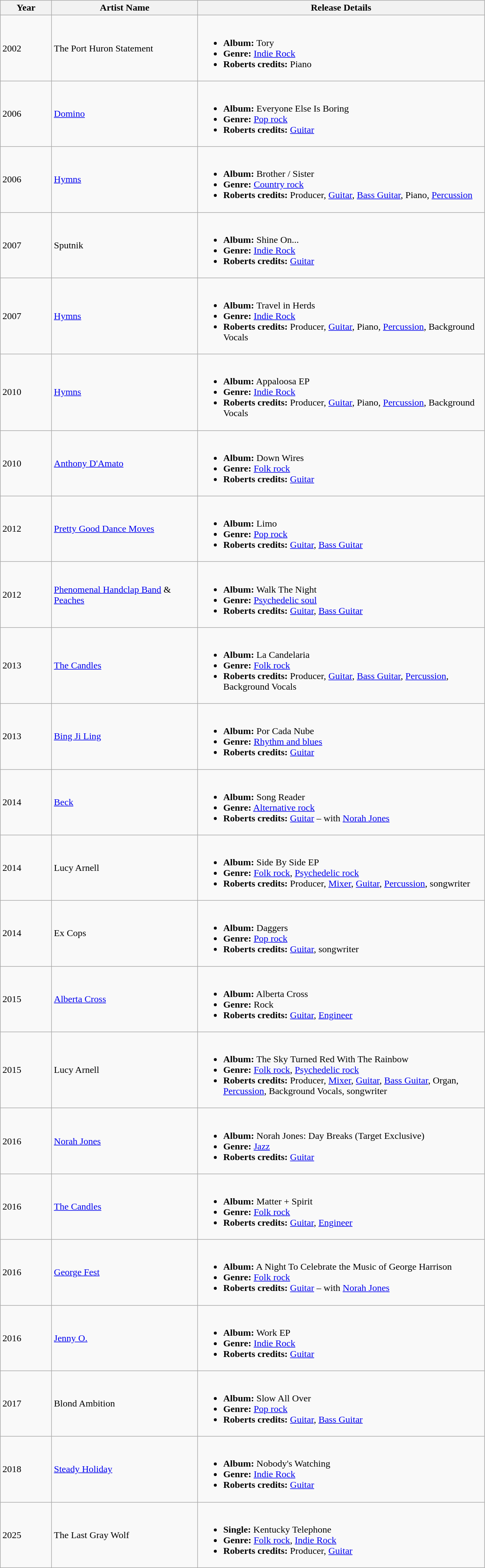<table class="wikitable plainrowheaders">
<tr>
<th scope="col" style="width:5em;">Year</th>
<th scope="col" style="width:15em;">Artist Name</th>
<th scope="col" style="width:30em;">Release Details</th>
</tr>
<tr>
<td>2002</td>
<td>The Port Huron Statement</td>
<td><br><ul><li><strong>Album:</strong> Tory</li><li><strong>Genre:</strong> <a href='#'>Indie Rock</a></li><li><strong>Roberts credits:</strong> Piano</li></ul></td>
</tr>
<tr>
<td>2006</td>
<td><a href='#'>Domino</a></td>
<td><br><ul><li><strong>Album:</strong> Everyone Else Is Boring</li><li><strong>Genre:</strong> <a href='#'>Pop rock</a></li><li><strong>Roberts credits:</strong> <a href='#'>Guitar</a></li></ul></td>
</tr>
<tr>
<td>2006</td>
<td><a href='#'>Hymns</a></td>
<td><br><ul><li><strong>Album:</strong> Brother / Sister</li><li><strong>Genre:</strong> <a href='#'>Country rock</a></li><li><strong>Roberts credits:</strong> Producer, <a href='#'>Guitar</a>, <a href='#'>Bass Guitar</a>, Piano, <a href='#'>Percussion</a></li></ul></td>
</tr>
<tr>
<td>2007</td>
<td>Sputnik</td>
<td><br><ul><li><strong>Album:</strong> Shine On...</li><li><strong>Genre:</strong> <a href='#'>Indie Rock</a></li><li><strong>Roberts credits:</strong> <a href='#'>Guitar</a></li></ul></td>
</tr>
<tr>
<td>2007</td>
<td><a href='#'>Hymns</a></td>
<td><br><ul><li><strong>Album:</strong> Travel in Herds</li><li><strong>Genre:</strong> <a href='#'>Indie Rock</a></li><li><strong>Roberts credits:</strong> Producer, <a href='#'>Guitar</a>, Piano, <a href='#'>Percussion</a>, Background Vocals</li></ul></td>
</tr>
<tr>
<td>2010</td>
<td><a href='#'>Hymns</a></td>
<td><br><ul><li><strong>Album:</strong> Appaloosa EP</li><li><strong>Genre:</strong> <a href='#'>Indie Rock</a></li><li><strong>Roberts credits:</strong> Producer, <a href='#'>Guitar</a>, Piano, <a href='#'>Percussion</a>, Background Vocals</li></ul></td>
</tr>
<tr>
<td>2010</td>
<td><a href='#'>Anthony D'Amato</a></td>
<td><br><ul><li><strong>Album:</strong> Down Wires</li><li><strong>Genre:</strong> <a href='#'>Folk rock</a></li><li><strong>Roberts credits:</strong> <a href='#'>Guitar</a></li></ul></td>
</tr>
<tr>
<td>2012</td>
<td><a href='#'>Pretty Good Dance Moves</a></td>
<td><br><ul><li><strong>Album:</strong> Limo</li><li><strong>Genre:</strong> <a href='#'>Pop rock</a></li><li><strong>Roberts credits:</strong> <a href='#'>Guitar</a>, <a href='#'>Bass Guitar</a></li></ul></td>
</tr>
<tr>
<td>2012</td>
<td><a href='#'>Phenomenal Handclap Band</a> & <a href='#'>Peaches</a></td>
<td><br><ul><li><strong>Album:</strong> Walk The Night</li><li><strong>Genre:</strong> <a href='#'>Psychedelic soul</a></li><li><strong>Roberts credits:</strong> <a href='#'>Guitar</a>, <a href='#'>Bass Guitar</a></li></ul></td>
</tr>
<tr>
<td>2013</td>
<td><a href='#'>The Candles</a></td>
<td><br><ul><li><strong>Album:</strong> La Candelaria</li><li><strong>Genre:</strong> <a href='#'>Folk rock</a></li><li><strong>Roberts credits:</strong> Producer, <a href='#'>Guitar</a>, <a href='#'>Bass Guitar</a>, <a href='#'>Percussion</a>, Background Vocals</li></ul></td>
</tr>
<tr>
<td>2013</td>
<td><a href='#'>Bing Ji Ling</a></td>
<td><br><ul><li><strong>Album:</strong> Por Cada Nube</li><li><strong>Genre:</strong> <a href='#'>Rhythm and blues</a></li><li><strong>Roberts credits:</strong> <a href='#'>Guitar</a></li></ul></td>
</tr>
<tr>
<td>2014</td>
<td><a href='#'>Beck</a></td>
<td><br><ul><li><strong>Album:</strong> Song Reader</li><li><strong>Genre:</strong> <a href='#'>Alternative rock</a></li><li><strong>Roberts credits:</strong> <a href='#'>Guitar</a> – with <a href='#'>Norah Jones</a></li></ul></td>
</tr>
<tr>
<td>2014</td>
<td>Lucy Arnell</td>
<td><br><ul><li><strong>Album:</strong> Side By Side EP</li><li><strong>Genre:</strong> <a href='#'>Folk rock</a>, <a href='#'>Psychedelic rock</a></li><li><strong>Roberts credits:</strong> Producer, <a href='#'>Mixer</a>, <a href='#'>Guitar</a>, <a href='#'>Percussion</a>, songwriter</li></ul></td>
</tr>
<tr>
<td>2014</td>
<td>Ex Cops</td>
<td><br><ul><li><strong>Album:</strong> Daggers</li><li><strong>Genre:</strong> <a href='#'>Pop rock</a></li><li><strong>Roberts credits:</strong> <a href='#'>Guitar</a>, songwriter</li></ul></td>
</tr>
<tr>
<td>2015</td>
<td><a href='#'>Alberta Cross</a></td>
<td><br><ul><li><strong>Album:</strong> Alberta Cross</li><li><strong>Genre:</strong> Rock</li><li><strong>Roberts credits:</strong> <a href='#'>Guitar</a>, <a href='#'>Engineer</a></li></ul></td>
</tr>
<tr>
<td>2015</td>
<td>Lucy Arnell</td>
<td><br><ul><li><strong>Album:</strong> The Sky Turned Red With The Rainbow</li><li><strong>Genre:</strong> <a href='#'>Folk rock</a>, <a href='#'>Psychedelic rock</a></li><li><strong>Roberts credits:</strong> Producer, <a href='#'>Mixer</a>, <a href='#'>Guitar</a>, <a href='#'>Bass Guitar</a>, Organ, <a href='#'>Percussion</a>, Background Vocals, songwriter</li></ul></td>
</tr>
<tr>
<td>2016</td>
<td><a href='#'>Norah Jones</a></td>
<td><br><ul><li><strong>Album:</strong> Norah Jones: Day Breaks (Target Exclusive)</li><li><strong>Genre:</strong> <a href='#'>Jazz</a></li><li><strong>Roberts credits:</strong> <a href='#'>Guitar</a></li></ul></td>
</tr>
<tr>
<td>2016</td>
<td><a href='#'>The Candles</a></td>
<td><br><ul><li><strong>Album:</strong> Matter + Spirit</li><li><strong>Genre:</strong> <a href='#'>Folk rock</a></li><li><strong>Roberts credits:</strong> <a href='#'>Guitar</a>, <a href='#'>Engineer</a></li></ul></td>
</tr>
<tr>
<td>2016</td>
<td><a href='#'>George Fest</a></td>
<td><br><ul><li><strong>Album:</strong> A Night To Celebrate the Music of George Harrison</li><li><strong>Genre:</strong> <a href='#'>Folk rock</a></li><li><strong>Roberts credits:</strong> <a href='#'>Guitar</a> – with <a href='#'>Norah Jones</a></li></ul></td>
</tr>
<tr>
<td>2016</td>
<td><a href='#'>Jenny O.</a></td>
<td><br><ul><li><strong>Album:</strong> Work EP</li><li><strong>Genre:</strong> <a href='#'>Indie Rock</a></li><li><strong>Roberts credits:</strong> <a href='#'>Guitar</a></li></ul></td>
</tr>
<tr>
<td>2017</td>
<td>Blond Ambition</td>
<td><br><ul><li><strong>Album:</strong> Slow All Over</li><li><strong>Genre:</strong> <a href='#'>Pop rock</a></li><li><strong>Roberts credits:</strong> <a href='#'>Guitar</a>, <a href='#'>Bass Guitar</a></li></ul></td>
</tr>
<tr>
<td>2018</td>
<td><a href='#'>Steady Holiday</a></td>
<td><br><ul><li><strong>Album:</strong> Nobody's Watching</li><li><strong>Genre:</strong> <a href='#'>Indie Rock</a></li><li><strong>Roberts credits:</strong> <a href='#'>Guitar</a></li></ul></td>
</tr>
<tr>
<td>2025</td>
<td>The Last Gray Wolf</td>
<td><br><ul><li><strong>Single:</strong> Kentucky Telephone</li><li><strong>Genre:</strong> <a href='#'>Folk rock</a>, <a href='#'>Indie Rock</a></li><li><strong>Roberts credits:</strong> Producer, <a href='#'>Guitar</a></li></ul></td>
</tr>
</table>
